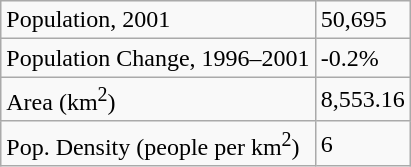<table class="wikitable">
<tr>
<td>Population, 2001</td>
<td>50,695</td>
</tr>
<tr>
<td>Population Change, 1996–2001</td>
<td>-0.2%</td>
</tr>
<tr>
<td>Area (km<sup>2</sup>)</td>
<td>8,553.16</td>
</tr>
<tr>
<td>Pop. Density (people per km<sup>2</sup>)</td>
<td>6</td>
</tr>
</table>
